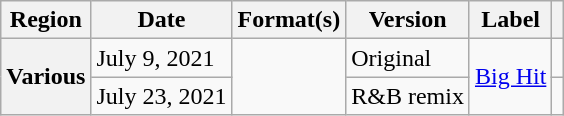<table class="wikitable plainrowheaders">
<tr>
<th scope="col">Region</th>
<th scope="col">Date</th>
<th scope="col">Format(s)</th>
<th scope="col">Version</th>
<th scope="col">Label</th>
<th scope="col"></th>
</tr>
<tr>
<th scope="row" rowspan="2">Various</th>
<td>July 9, 2021</td>
<td rowspan="2"></td>
<td>Original</td>
<td rowspan="2"><a href='#'>Big Hit</a></td>
<td style="text-align: center;"></td>
</tr>
<tr>
<td>July 23, 2021</td>
<td>R&B remix</td>
<td style="text-align: center;"></td>
</tr>
</table>
